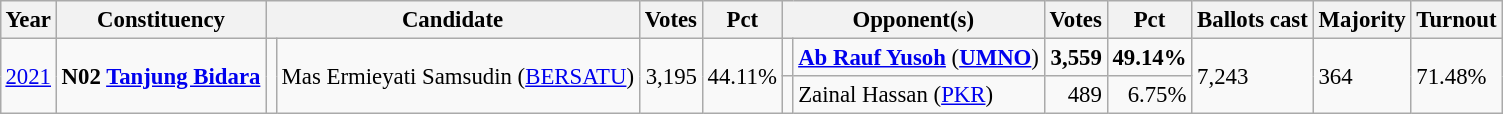<table class="wikitable" style="margin:0.5em ; font-size:95%">
<tr>
<th>Year</th>
<th>Constituency</th>
<th colspan=2>Candidate</th>
<th>Votes</th>
<th>Pct</th>
<th colspan=2>Opponent(s)</th>
<th>Votes</th>
<th>Pct</th>
<th>Ballots cast</th>
<th>Majority</th>
<th>Turnout</th>
</tr>
<tr>
<td rowspan=2><a href='#'>2021</a></td>
<td rowspan=2><strong>N02 <a href='#'>Tanjung Bidara</a></strong></td>
<td rowspan=2 bgcolor=></td>
<td rowspan=2>Mas Ermieyati Samsudin (<a href='#'>BERSATU</a>)</td>
<td rowspan=2 align="right">3,195</td>
<td rowspan=2>44.11%</td>
<td></td>
<td><strong><a href='#'>Ab Rauf Yusoh</a></strong> (<a href='#'><strong>UMNO</strong></a>)</td>
<td align="right"><strong>3,559</strong></td>
<td><strong>49.14%</strong></td>
<td rowspan=2>7,243</td>
<td rowspan=2>364</td>
<td rowspan=2>71.48%</td>
</tr>
<tr>
<td></td>
<td>Zainal Hassan (<a href='#'>PKR</a>)</td>
<td align="right">489</td>
<td align="right">6.75%</td>
</tr>
</table>
